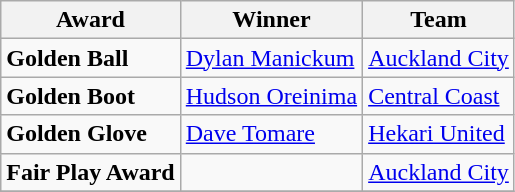<table class="wikitable">
<tr>
<th>Award</th>
<th>Winner</th>
<th>Team</th>
</tr>
<tr>
<td><strong>Golden Ball</strong></td>
<td> <a href='#'>Dylan Manickum</a></td>
<td> <a href='#'>Auckland City</a></td>
</tr>
<tr>
<td><strong>Golden Boot</strong></td>
<td> <a href='#'>Hudson Oreinima</a></td>
<td> <a href='#'>Central Coast</a></td>
</tr>
<tr>
<td><strong>Golden Glove</strong></td>
<td> <a href='#'>Dave Tomare</a></td>
<td> <a href='#'>Hekari United</a></td>
</tr>
<tr>
<td><strong>Fair Play Award</strong></td>
<td></td>
<td> <a href='#'>Auckland City</a></td>
</tr>
<tr>
</tr>
</table>
